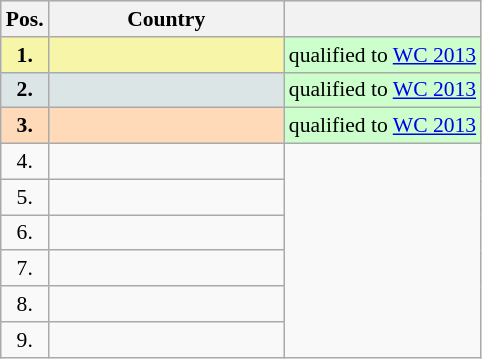<table class="wikitable" style="border:1px solid #AAAAAA;font-size:90%">
<tr bgcolor="#E4E4E4">
<th style="border-bottom:1px solid #AAAAAA" width=20>Pos.</th>
<th style="border-bottom:1px solid #AAAAAA" width=150>Country</th>
<th></th>
</tr>
<tr bgcolor="#F7F6A8">
<td align="center"><strong>1.</strong></td>
<td></td>
<td bgcolor=#CCFFCC>qualified to <a href='#'>WC 2013</a></td>
</tr>
<tr bgcolor="#DCE5E5">
<td align="center"><strong>2.</strong></td>
<td></td>
<td bgcolor=#CCFFCC>qualified to <a href='#'>WC 2013</a></td>
</tr>
<tr bgcolor="#FFDAB9">
<td align="center"><strong>3.</strong></td>
<td></td>
<td bgcolor=#CCFFCC>qualified to <a href='#'>WC 2013</a></td>
</tr>
<tr style>
<td align="center">4.</td>
<td></td>
</tr>
<tr style>
<td align="center">5.</td>
<td></td>
</tr>
<tr style>
<td align="center">6.</td>
<td></td>
</tr>
<tr style>
<td align="center">7.</td>
<td></td>
</tr>
<tr style>
<td align="center">8.</td>
<td></td>
</tr>
<tr style>
<td align="center">9.</td>
<td></td>
</tr>
</table>
